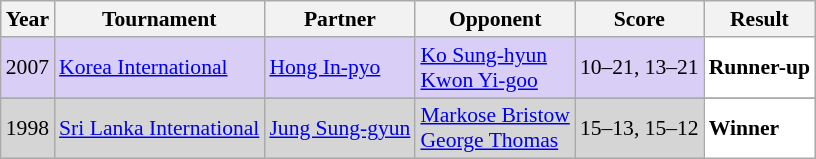<table class="sortable wikitable" style="font-size: 90%;">
<tr>
<th>Year</th>
<th>Tournament</th>
<th>Partner</th>
<th>Opponent</th>
<th>Score</th>
<th>Result</th>
</tr>
<tr style="background:#D8CEF6">
<td align="center">2007</td>
<td align="left"><a href='#'>Korea International</a></td>
<td align="left"> <a href='#'>Hong In-pyo</a></td>
<td align="left"> <a href='#'>Ko Sung-hyun</a> <br>  <a href='#'>Kwon Yi-goo</a></td>
<td align="left">10–21, 13–21</td>
<td style="text-align:left; background:white"> <strong>Runner-up</strong></td>
</tr>
<tr>
</tr>
<tr style="background:#D5D5D5">
<td align="center">1998</td>
<td align="left"><a href='#'>Sri Lanka International</a></td>
<td align="left"> <a href='#'>Jung Sung-gyun</a></td>
<td align="left"> <a href='#'>Markose Bristow</a> <br>  <a href='#'>George Thomas</a></td>
<td align="left">15–13, 15–12</td>
<td style="text-align:left; background:white"> <strong>Winner</strong></td>
</tr>
</table>
